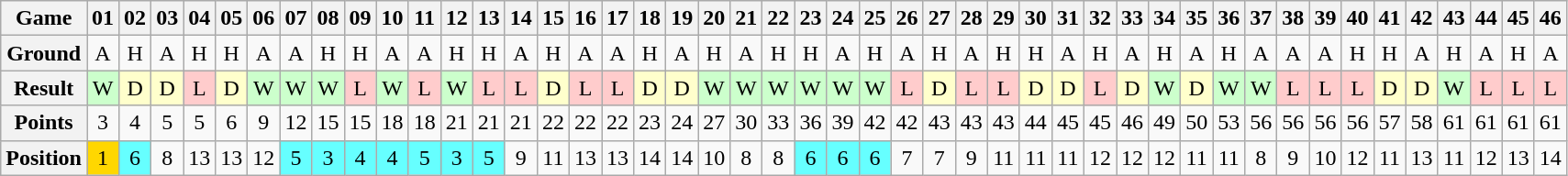<table class="wikitable plainrowheaders" style="text-align:center">
<tr>
<th><strong>Game</strong></th>
<th>01</th>
<th>02</th>
<th>03</th>
<th>04</th>
<th>05</th>
<th>06</th>
<th>07</th>
<th>08</th>
<th>09</th>
<th>10</th>
<th>11</th>
<th>12</th>
<th>13</th>
<th>14</th>
<th>15</th>
<th>16</th>
<th>17</th>
<th>18</th>
<th>19</th>
<th>20</th>
<th>21</th>
<th>22</th>
<th>23</th>
<th>24</th>
<th>25</th>
<th>26</th>
<th>27</th>
<th>28</th>
<th>29</th>
<th>30</th>
<th>31</th>
<th>32</th>
<th>33</th>
<th>34</th>
<th>35</th>
<th>36</th>
<th>37</th>
<th>38</th>
<th>39</th>
<th>40</th>
<th>41</th>
<th>42</th>
<th>43</th>
<th>44</th>
<th>45</th>
<th>46</th>
</tr>
<tr>
<th scope=row>Ground</th>
<td>A</td>
<td>H</td>
<td>A</td>
<td>H</td>
<td>H</td>
<td>A</td>
<td>A</td>
<td>H</td>
<td>H</td>
<td>A</td>
<td>A</td>
<td>H</td>
<td>H</td>
<td>A</td>
<td>H</td>
<td>A</td>
<td>A</td>
<td>H</td>
<td>A</td>
<td>H</td>
<td>A</td>
<td>H</td>
<td>H</td>
<td>A</td>
<td>H</td>
<td>A</td>
<td>H</td>
<td>A</td>
<td>H</td>
<td>H</td>
<td>A</td>
<td>H</td>
<td>A</td>
<td>H</td>
<td>A</td>
<td>H</td>
<td>A</td>
<td>A</td>
<td>A</td>
<td>H</td>
<td>H</td>
<td>A</td>
<td>H</td>
<td>A</td>
<td>H</td>
<td>A</td>
</tr>
<tr>
<th scope=row>Result</th>
<td bgcolor=ccffcc>W</td>
<td bgcolor=#FFFFCC>D</td>
<td bgcolor=#FFFFCC>D</td>
<td bgcolor=#FFCCCC>L</td>
<td bgcolor=#FFFFCC>D</td>
<td bgcolor=ccffcc>W</td>
<td bgcolor=ccffcc>W</td>
<td bgcolor=ccffcc>W</td>
<td bgcolor=#FFCCCC>L</td>
<td bgcolor=ccffcc>W</td>
<td bgcolor=#FFCCCC>L</td>
<td bgcolor=ccffcc>W</td>
<td bgcolor=#FFCCCC>L</td>
<td bgcolor=#FFCCCC>L</td>
<td bgcolor=#FFFFCC>D</td>
<td bgcolor=#FFCCCC>L</td>
<td bgcolor=#FFCCCC>L</td>
<td bgcolor=#FFFFCC>D</td>
<td bgcolor=#FFFFCC>D</td>
<td bgcolor=ccffcc>W</td>
<td bgcolor=ccffcc>W</td>
<td bgcolor=ccffcc>W</td>
<td bgcolor=ccffcc>W</td>
<td bgcolor=ccffcc>W</td>
<td bgcolor=ccffcc>W</td>
<td bgcolor=#FFCCCC>L</td>
<td bgcolor=#FFFFCC>D</td>
<td bgcolor=#FFCCCC>L</td>
<td bgcolor=#FFCCCC>L</td>
<td bgcolor=#FFFFCC>D</td>
<td bgcolor=#FFFFCC>D</td>
<td bgcolor=#FFCCCC>L</td>
<td bgcolor=#FFFFCC>D</td>
<td bgcolor=ccffcc>W</td>
<td bgcolor=#FFFFCC>D</td>
<td bgcolor=ccffcc>W</td>
<td bgcolor=ccffcc>W</td>
<td bgcolor=#FFCCCC>L</td>
<td bgcolor=#FFCCCC>L</td>
<td bgcolor=#FFCCCC>L</td>
<td bgcolor=#FFFFCC>D</td>
<td bgcolor=#FFFFCC>D</td>
<td bgcolor=ccffcc>W</td>
<td bgcolor=#FFCCCC>L</td>
<td bgcolor=#FFCCCC>L</td>
<td bgcolor=#FFCCCC>L</td>
</tr>
<tr>
<th scope=row>Points</th>
<td>3</td>
<td>4</td>
<td>5</td>
<td>5</td>
<td>6</td>
<td>9</td>
<td>12</td>
<td>15</td>
<td>15</td>
<td>18</td>
<td>18</td>
<td>21</td>
<td>21</td>
<td>21</td>
<td>22</td>
<td>22</td>
<td>22</td>
<td>23</td>
<td>24</td>
<td>27</td>
<td>30</td>
<td>33</td>
<td>36</td>
<td>39</td>
<td>42</td>
<td>42</td>
<td>43</td>
<td>43</td>
<td>43</td>
<td>44</td>
<td>45</td>
<td>45</td>
<td>46</td>
<td>49</td>
<td>50</td>
<td>53</td>
<td>56</td>
<td>56</td>
<td>56</td>
<td>56</td>
<td>57</td>
<td>58</td>
<td>61</td>
<td>61</td>
<td>61</td>
<td>61</td>
</tr>
<tr>
<th scope=row>Position</th>
<td bgcolor=gold>1</td>
<td bgcolor=#66ffff>6</td>
<td>8</td>
<td>13</td>
<td>13</td>
<td>12</td>
<td bgcolor=#66ffff>5</td>
<td bgcolor=#66ffff>3</td>
<td bgcolor=#66ffff>4</td>
<td bgcolor=#66ffff>4</td>
<td bgcolor=#66ffff>5</td>
<td bgcolor=#66ffff>3</td>
<td bgcolor=#66ffff>5</td>
<td>9</td>
<td>11</td>
<td>13</td>
<td>13</td>
<td>14</td>
<td>14</td>
<td>10</td>
<td>8</td>
<td>8</td>
<td bgcolor=#66ffff>6</td>
<td bgcolor=#66ffff>6</td>
<td bgcolor=#66ffff>6</td>
<td>7</td>
<td>7</td>
<td>9</td>
<td>11</td>
<td>11</td>
<td>11</td>
<td>12</td>
<td>12</td>
<td>12</td>
<td>11</td>
<td>11</td>
<td>8</td>
<td>9</td>
<td>10</td>
<td>12</td>
<td>11</td>
<td>13</td>
<td>11</td>
<td>12</td>
<td>13</td>
<td>14</td>
</tr>
</table>
